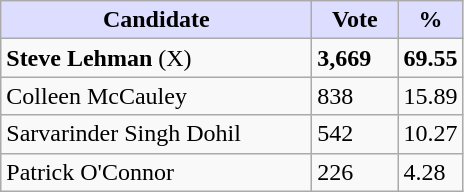<table class="wikitable">
<tr>
<th style="background:#ddf; width:200px;">Candidate</th>
<th style="background:#ddf; width:50px;">Vote</th>
<th style="background:#ddf; width:30px;">%</th>
</tr>
<tr>
<td><strong>Steve Lehman</strong> (X)</td>
<td><strong>3,669</strong></td>
<td><strong>69.55</strong></td>
</tr>
<tr>
<td>Colleen McCauley</td>
<td>838</td>
<td>15.89</td>
</tr>
<tr>
<td>Sarvarinder Singh Dohil</td>
<td>542</td>
<td>10.27</td>
</tr>
<tr>
<td>Patrick O'Connor</td>
<td>226</td>
<td>4.28</td>
</tr>
</table>
